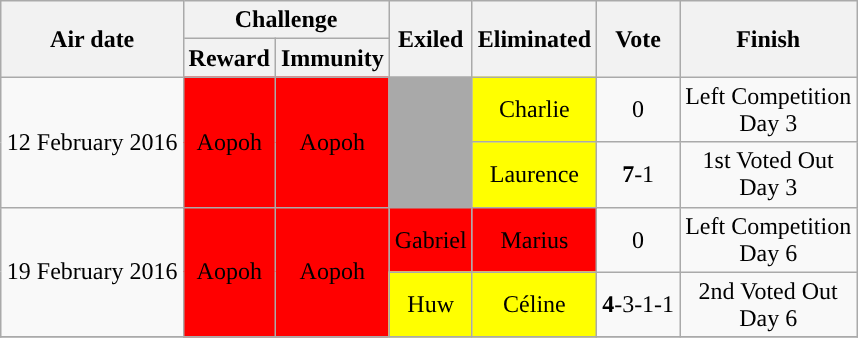<table class="wikitable" style="margin:auto; text-align:center">
<tr>
<th rowspan="2">Air date</th>
<th colspan="2">Challenge</th>
<th rowspan="2">Exiled</th>
<th rowspan="2">Eliminated</th>
<th rowspan="2">Vote</th>
<th rowspan="2">Finish</th>
</tr>
<tr>
<th>Reward</th>
<th>Immunity</th>
</tr>
<tr>
<td rowspan="2">12 February 2016</td>
<td rowspan="2" bgcolor="red">Aopoh</td>
<td rowspan="2" bgcolor="red">Aopoh</td>
<td rowspan="2" bgcolor="darkgrey"></td>
<td bgcolor="yellow">Charlie</td>
<td align="center">0</td>
<td align="center">Left Competition<br>Day 3</td>
</tr>
<tr>
<td bgcolor="yellow">Laurence</td>
<td><strong>7</strong>-1</td>
<td>1st Voted Out<br>Day 3</td>
</tr>
<tr>
<td rowspan="2">19 February 2016</td>
<td rowspan="2" bgcolor="red">Aopoh</td>
<td rowspan="2" bgcolor="red">Aopoh</td>
<td rowspan="1" bgcolor="red">Gabriel</td>
<td bgcolor="red">Marius</td>
<td align="center">0</td>
<td align="center">Left Competition<br>Day 6</td>
</tr>
<tr>
<td rowspan="1" bgcolor="yellow">Huw</td>
<td bgcolor="yellow">Céline</td>
<td><strong>4</strong>-3-1-1</td>
<td>2nd Voted Out<br>Day 6</td>
</tr>
<tr>
</tr>
</table>
